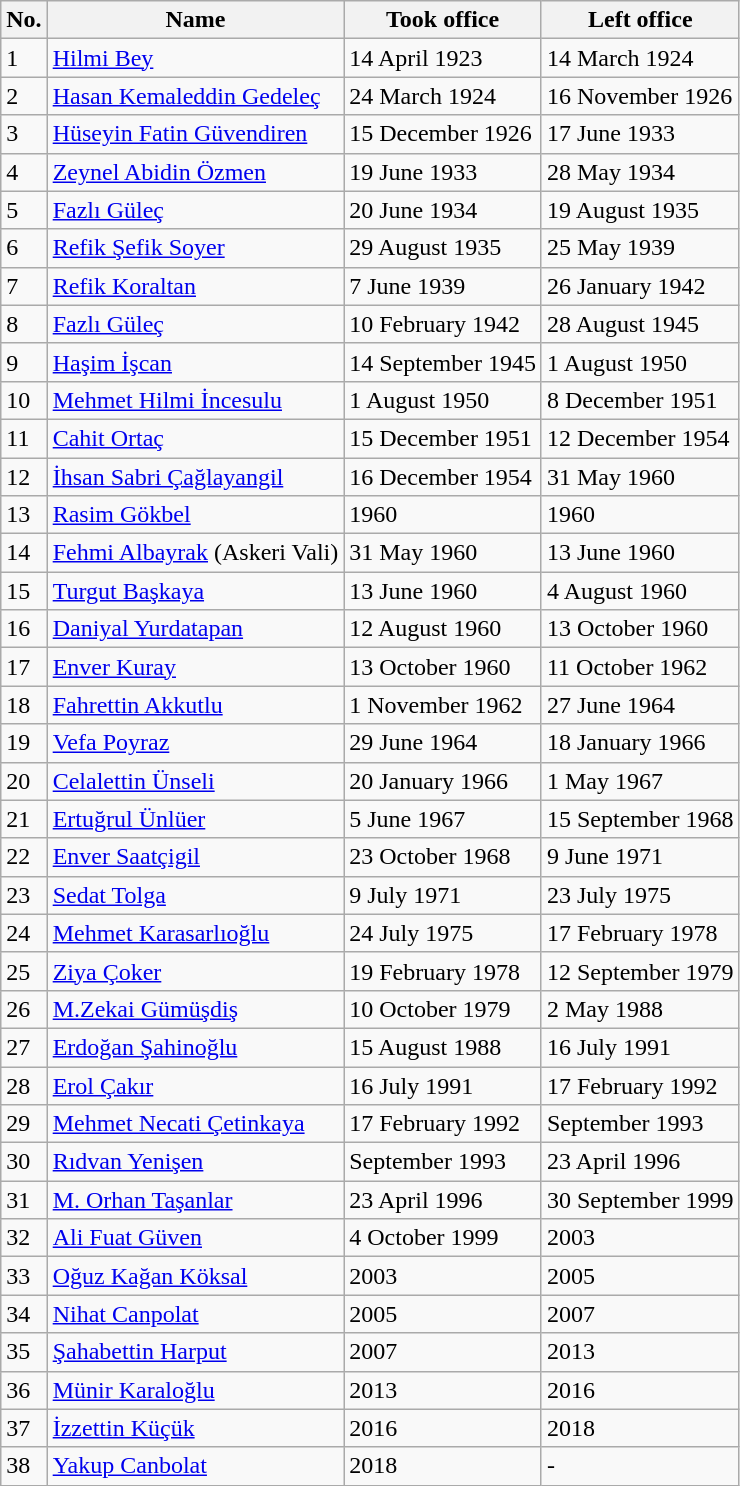<table class="wikitable">
<tr>
<th>No.</th>
<th>Name</th>
<th>Took office</th>
<th>Left office</th>
</tr>
<tr>
<td>1</td>
<td><a href='#'>Hilmi Bey</a></td>
<td>14 April 1923</td>
<td>14 March 1924</td>
</tr>
<tr>
<td>2</td>
<td><a href='#'>Hasan Kemaleddin Gedeleç</a></td>
<td>24 March 1924</td>
<td>16 November 1926</td>
</tr>
<tr>
<td>3</td>
<td><a href='#'>Hüseyin Fatin Güvendiren</a></td>
<td>15 December 1926</td>
<td>17 June 1933</td>
</tr>
<tr>
<td>4</td>
<td><a href='#'>Zeynel Abidin Özmen</a></td>
<td>19 June 1933</td>
<td>28 May 1934</td>
</tr>
<tr>
<td>5</td>
<td><a href='#'>Fazlı Güleç</a></td>
<td>20 June 1934</td>
<td>19 August 1935</td>
</tr>
<tr>
<td>6</td>
<td><a href='#'>Refik Şefik Soyer</a></td>
<td>29 August 1935</td>
<td>25 May 1939</td>
</tr>
<tr>
<td>7</td>
<td><a href='#'>Refik Koraltan</a></td>
<td>7 June 1939</td>
<td>26 January 1942</td>
</tr>
<tr>
<td>8</td>
<td><a href='#'>Fazlı Güleç</a></td>
<td>10 February 1942</td>
<td>28 August 1945</td>
</tr>
<tr>
<td>9</td>
<td><a href='#'>Haşim İşcan</a></td>
<td>14 September 1945</td>
<td>1 August 1950</td>
</tr>
<tr>
<td>10</td>
<td><a href='#'>Mehmet Hilmi İncesulu</a></td>
<td>1 August 1950</td>
<td>8 December 1951</td>
</tr>
<tr>
<td>11</td>
<td><a href='#'>Cahit Ortaç</a></td>
<td>15 December 1951</td>
<td>12 December 1954</td>
</tr>
<tr>
<td>12</td>
<td><a href='#'>İhsan Sabri Çağlayangil</a></td>
<td>16 December 1954</td>
<td>31 May 1960</td>
</tr>
<tr>
<td>13</td>
<td><a href='#'>Rasim Gökbel</a></td>
<td>1960</td>
<td>1960</td>
</tr>
<tr>
<td>14</td>
<td><a href='#'>Fehmi Albayrak</a> (Askeri Vali)</td>
<td>31 May 1960</td>
<td>13 June 1960</td>
</tr>
<tr>
<td>15</td>
<td><a href='#'>Turgut Başkaya</a></td>
<td>13 June 1960</td>
<td>4 August 1960</td>
</tr>
<tr>
<td>16</td>
<td><a href='#'>Daniyal Yurdatapan</a></td>
<td>12 August 1960</td>
<td>13 October 1960</td>
</tr>
<tr>
<td>17</td>
<td><a href='#'>Enver Kuray</a></td>
<td>13 October 1960</td>
<td>11 October 1962</td>
</tr>
<tr>
<td>18</td>
<td><a href='#'>Fahrettin Akkutlu</a></td>
<td>1 November 1962</td>
<td>27 June 1964</td>
</tr>
<tr>
<td>19</td>
<td><a href='#'>Vefa Poyraz</a></td>
<td>29 June 1964</td>
<td>18 January 1966</td>
</tr>
<tr>
<td>20</td>
<td><a href='#'>Celalettin Ünseli</a></td>
<td>20 January 1966</td>
<td>1 May 1967</td>
</tr>
<tr>
<td>21</td>
<td><a href='#'>Ertuğrul Ünlüer</a></td>
<td>5 June 1967</td>
<td>15 September 1968</td>
</tr>
<tr>
<td>22</td>
<td><a href='#'>Enver Saatçigil</a></td>
<td>23 October 1968</td>
<td>9 June 1971</td>
</tr>
<tr>
<td>23</td>
<td><a href='#'>Sedat Tolga</a></td>
<td>9 July 1971</td>
<td>23 July 1975</td>
</tr>
<tr>
<td>24</td>
<td><a href='#'>Mehmet Karasarlıoğlu</a></td>
<td>24 July 1975</td>
<td>17 February 1978</td>
</tr>
<tr>
<td>25</td>
<td><a href='#'>Ziya Çoker</a></td>
<td>19 February 1978</td>
<td>12 September 1979</td>
</tr>
<tr>
<td>26</td>
<td><a href='#'>M.Zekai Gümüşdiş</a></td>
<td>10 October 1979</td>
<td>2 May 1988</td>
</tr>
<tr>
<td>27</td>
<td><a href='#'>Erdoğan Şahinoğlu</a></td>
<td>15 August 1988</td>
<td>16 July 1991</td>
</tr>
<tr>
<td>28</td>
<td><a href='#'>Erol Çakır</a></td>
<td>16 July 1991</td>
<td>17 February 1992</td>
</tr>
<tr>
<td>29</td>
<td><a href='#'>Mehmet Necati Çetinkaya</a></td>
<td>17 February 1992</td>
<td>September 1993</td>
</tr>
<tr>
<td>30</td>
<td><a href='#'>Rıdvan Yenişen</a></td>
<td>September 1993</td>
<td>23 April 1996</td>
</tr>
<tr>
<td>31</td>
<td><a href='#'>M. Orhan Taşanlar</a></td>
<td>23 April 1996</td>
<td>30 September 1999</td>
</tr>
<tr>
<td>32</td>
<td><a href='#'>Ali Fuat Güven</a></td>
<td>4 October 1999</td>
<td>2003</td>
</tr>
<tr>
<td>33</td>
<td><a href='#'>Oğuz Kağan Köksal</a></td>
<td>2003</td>
<td>2005</td>
</tr>
<tr>
<td>34</td>
<td><a href='#'>Nihat Canpolat</a></td>
<td>2005</td>
<td>2007</td>
</tr>
<tr>
<td>35</td>
<td><a href='#'>Şahabettin Harput</a></td>
<td>2007</td>
<td>2013</td>
</tr>
<tr>
<td>36</td>
<td><a href='#'>Münir Karaloğlu</a></td>
<td>2013</td>
<td>2016</td>
</tr>
<tr>
<td>37</td>
<td><a href='#'>İzzettin Küçük</a></td>
<td>2016</td>
<td>2018</td>
</tr>
<tr>
<td>38</td>
<td><a href='#'>Yakup Canbolat</a></td>
<td>2018</td>
<td>-</td>
</tr>
</table>
